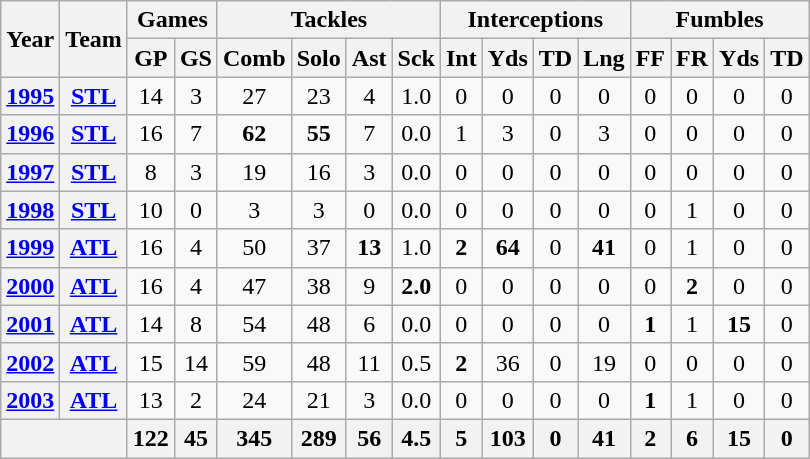<table class="wikitable" style="text-align:center">
<tr>
<th rowspan="2">Year</th>
<th rowspan="2">Team</th>
<th colspan="2">Games</th>
<th colspan="4">Tackles</th>
<th colspan="4">Interceptions</th>
<th colspan="4">Fumbles</th>
</tr>
<tr>
<th>GP</th>
<th>GS</th>
<th>Comb</th>
<th>Solo</th>
<th>Ast</th>
<th>Sck</th>
<th>Int</th>
<th>Yds</th>
<th>TD</th>
<th>Lng</th>
<th>FF</th>
<th>FR</th>
<th>Yds</th>
<th>TD</th>
</tr>
<tr>
<th><a href='#'>1995</a></th>
<th><a href='#'>STL</a></th>
<td>14</td>
<td>3</td>
<td>27</td>
<td>23</td>
<td>4</td>
<td>1.0</td>
<td>0</td>
<td>0</td>
<td>0</td>
<td>0</td>
<td>0</td>
<td>0</td>
<td>0</td>
<td>0</td>
</tr>
<tr>
<th><a href='#'>1996</a></th>
<th><a href='#'>STL</a></th>
<td>16</td>
<td>7</td>
<td><strong>62</strong></td>
<td><strong>55</strong></td>
<td>7</td>
<td>0.0</td>
<td>1</td>
<td>3</td>
<td>0</td>
<td>3</td>
<td>0</td>
<td>0</td>
<td>0</td>
<td>0</td>
</tr>
<tr>
<th><a href='#'>1997</a></th>
<th><a href='#'>STL</a></th>
<td>8</td>
<td>3</td>
<td>19</td>
<td>16</td>
<td>3</td>
<td>0.0</td>
<td>0</td>
<td>0</td>
<td>0</td>
<td>0</td>
<td>0</td>
<td>0</td>
<td>0</td>
<td>0</td>
</tr>
<tr>
<th><a href='#'>1998</a></th>
<th><a href='#'>STL</a></th>
<td>10</td>
<td>0</td>
<td>3</td>
<td>3</td>
<td>0</td>
<td>0.0</td>
<td>0</td>
<td>0</td>
<td>0</td>
<td>0</td>
<td>0</td>
<td>1</td>
<td>0</td>
<td>0</td>
</tr>
<tr>
<th><a href='#'>1999</a></th>
<th><a href='#'>ATL</a></th>
<td>16</td>
<td>4</td>
<td>50</td>
<td>37</td>
<td><strong>13</strong></td>
<td>1.0</td>
<td><strong>2</strong></td>
<td><strong>64</strong></td>
<td>0</td>
<td><strong>41</strong></td>
<td>0</td>
<td>1</td>
<td>0</td>
<td>0</td>
</tr>
<tr>
<th><a href='#'>2000</a></th>
<th><a href='#'>ATL</a></th>
<td>16</td>
<td>4</td>
<td>47</td>
<td>38</td>
<td>9</td>
<td><strong>2.0</strong></td>
<td>0</td>
<td>0</td>
<td>0</td>
<td>0</td>
<td>0</td>
<td><strong>2</strong></td>
<td>0</td>
<td>0</td>
</tr>
<tr>
<th><a href='#'>2001</a></th>
<th><a href='#'>ATL</a></th>
<td>14</td>
<td>8</td>
<td>54</td>
<td>48</td>
<td>6</td>
<td>0.0</td>
<td>0</td>
<td>0</td>
<td>0</td>
<td>0</td>
<td><strong>1</strong></td>
<td>1</td>
<td><strong>15</strong></td>
<td>0</td>
</tr>
<tr>
<th><a href='#'>2002</a></th>
<th><a href='#'>ATL</a></th>
<td>15</td>
<td>14</td>
<td>59</td>
<td>48</td>
<td>11</td>
<td>0.5</td>
<td><strong>2</strong></td>
<td>36</td>
<td>0</td>
<td>19</td>
<td>0</td>
<td>0</td>
<td>0</td>
<td>0</td>
</tr>
<tr>
<th><a href='#'>2003</a></th>
<th><a href='#'>ATL</a></th>
<td>13</td>
<td>2</td>
<td>24</td>
<td>21</td>
<td>3</td>
<td>0.0</td>
<td>0</td>
<td>0</td>
<td>0</td>
<td>0</td>
<td><strong>1</strong></td>
<td>1</td>
<td>0</td>
<td>0</td>
</tr>
<tr>
<th colspan="2"></th>
<th>122</th>
<th>45</th>
<th>345</th>
<th>289</th>
<th>56</th>
<th>4.5</th>
<th>5</th>
<th>103</th>
<th>0</th>
<th>41</th>
<th>2</th>
<th>6</th>
<th>15</th>
<th>0</th>
</tr>
</table>
